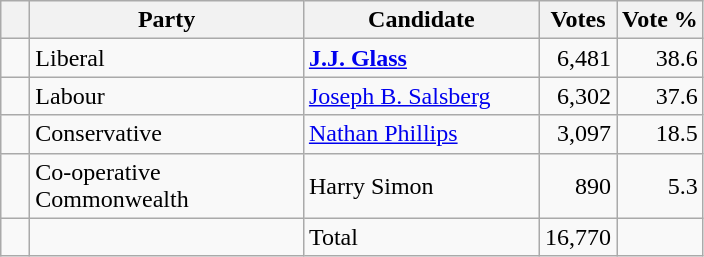<table class="wikitable">
<tr>
<th></th>
<th scope="col" width="175">Party</th>
<th scope="col" width="150">Candidate</th>
<th>Votes</th>
<th>Vote %</th>
</tr>
<tr>
<td>   </td>
<td>Liberal</td>
<td><strong><a href='#'>J.J. Glass</a></strong></td>
<td align=right>6,481</td>
<td align=right>38.6</td>
</tr>
<tr |>
<td>   </td>
<td>Labour</td>
<td><a href='#'>Joseph B. Salsberg</a></td>
<td align=right>6,302</td>
<td align=right>37.6</td>
</tr>
<tr>
<td>   </td>
<td>Conservative</td>
<td><a href='#'>Nathan Phillips</a></td>
<td align=right>3,097</td>
<td align=right>18.5</td>
</tr>
<tr>
<td>   </td>
<td>Co-operative Commonwealth</td>
<td>Harry Simon</td>
<td align=right>890</td>
<td align=right>5.3</td>
</tr>
<tr>
<td></td>
<td></td>
<td>Total</td>
<td align=right>16,770</td>
<td></td>
</tr>
</table>
